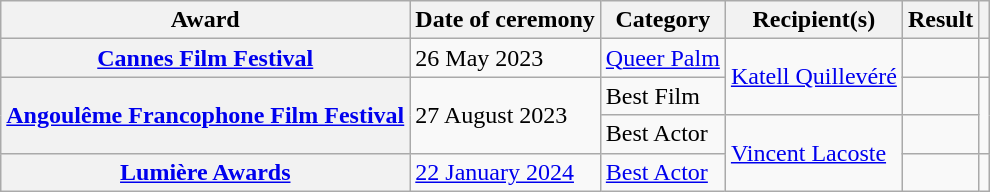<table class="wikitable plainrowheaders sortable">
<tr>
<th scope="col">Award</th>
<th scope="col">Date of ceremony</th>
<th scope="col">Category</th>
<th scope="col">Recipient(s)</th>
<th scope="col">Result</th>
<th scope="col"></th>
</tr>
<tr>
<th scope="row"><a href='#'>Cannes Film Festival</a></th>
<td>26 May 2023</td>
<td><a href='#'>Queer Palm</a></td>
<td rowspan="2"><a href='#'>Katell Quillevéré</a></td>
<td></td>
<td style="text-align:center;"></td>
</tr>
<tr>
<th rowspan="2" scope="row"><a href='#'>Angoulême Francophone Film Festival</a></th>
<td rowspan="2">27 August 2023</td>
<td>Best Film</td>
<td></td>
<td rowspan="2" style="text-align:center;"></td>
</tr>
<tr>
<td>Best Actor</td>
<td rowspan="2"><a href='#'>Vincent Lacoste</a></td>
<td></td>
</tr>
<tr>
<th scope="row"><a href='#'>Lumière Awards</a></th>
<td><a href='#'>22 January 2024</a></td>
<td><a href='#'>Best Actor</a></td>
<td></td>
<td align="center"></td>
</tr>
</table>
